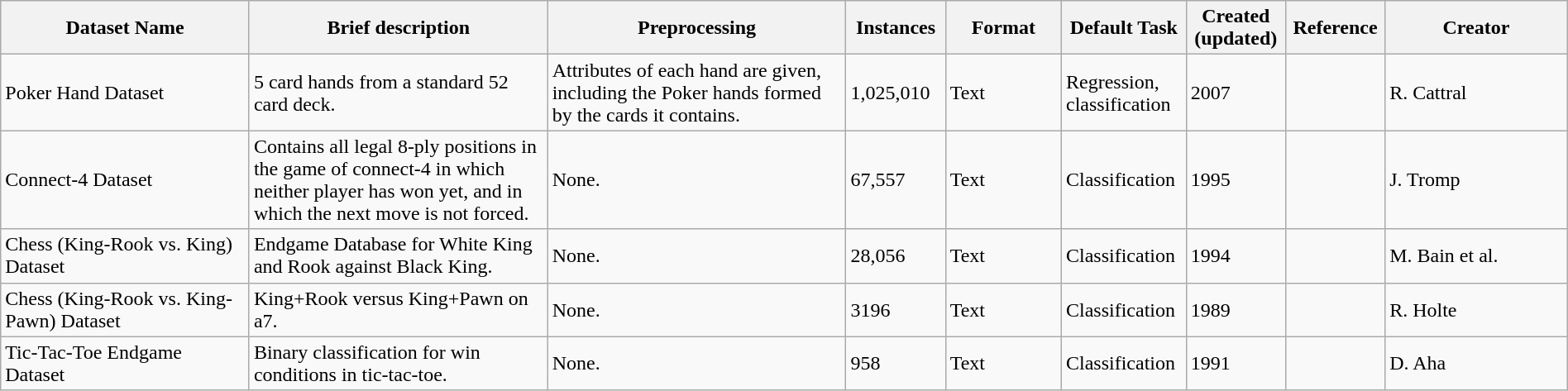<table style="width: 100%" class="wikitable sortable">
<tr>
<th scope="col" style="width: 15%;">Dataset Name</th>
<th scope="col" style="width: 18%;">Brief description</th>
<th scope="col" style="width: 18%;">Preprocessing</th>
<th scope="col" style="width: 6%;">Instances</th>
<th scope="col" style="width: 7%;">Format</th>
<th scope="col" style="width: 7%;">Default Task</th>
<th scope="col" style="width: 6%;">Created (updated)</th>
<th scope="col" style="width: 6%;">Reference</th>
<th scope="col" style="width: 11%;">Creator</th>
</tr>
<tr>
<td>Poker Hand Dataset</td>
<td>5 card hands from a standard 52 card deck.</td>
<td>Attributes of each hand are given, including the Poker hands formed by the cards it contains.</td>
<td>1,025,010</td>
<td>Text</td>
<td>Regression, classification</td>
<td>2007</td>
<td></td>
<td>R. Cattral</td>
</tr>
<tr>
<td>Connect-4 Dataset</td>
<td>Contains all legal 8-ply positions in the game of connect-4 in which neither player has won yet, and in which the next move is not forced.</td>
<td>None.</td>
<td>67,557</td>
<td>Text</td>
<td>Classification</td>
<td>1995</td>
<td></td>
<td>J. Tromp</td>
</tr>
<tr>
<td>Chess (King-Rook vs. King) Dataset</td>
<td>Endgame Database for White King and Rook against Black King.</td>
<td>None.</td>
<td>28,056</td>
<td>Text</td>
<td>Classification</td>
<td>1994</td>
<td></td>
<td>M. Bain et al.</td>
</tr>
<tr>
<td>Chess (King-Rook vs. King-Pawn) Dataset</td>
<td>King+Rook versus King+Pawn on a7.</td>
<td>None.</td>
<td>3196</td>
<td>Text</td>
<td>Classification</td>
<td>1989</td>
<td></td>
<td>R. Holte</td>
</tr>
<tr>
<td>Tic-Tac-Toe Endgame Dataset</td>
<td>Binary classification for win conditions in tic-tac-toe.</td>
<td>None.</td>
<td>958</td>
<td>Text</td>
<td>Classification</td>
<td>1991</td>
<td></td>
<td>D. Aha</td>
</tr>
</table>
